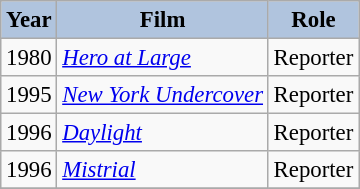<table class="wikitable" style="font-size:95%;">
<tr style="text-align:center;">
<th style="background:#B0C4DE;">Year</th>
<th style="background:#B0C4DE;">Film</th>
<th style="background:#B0C4DE;">Role</th>
</tr>
<tr>
<td>1980</td>
<td><em><a href='#'>Hero at Large</a></em></td>
<td>Reporter</td>
</tr>
<tr>
<td>1995</td>
<td><em><a href='#'>New York Undercover</a></em></td>
<td>Reporter</td>
</tr>
<tr>
<td>1996</td>
<td><em><a href='#'>Daylight</a></em></td>
<td>Reporter</td>
</tr>
<tr>
<td>1996</td>
<td><em><a href='#'>Mistrial</a></em></td>
<td>Reporter</td>
</tr>
<tr>
</tr>
</table>
